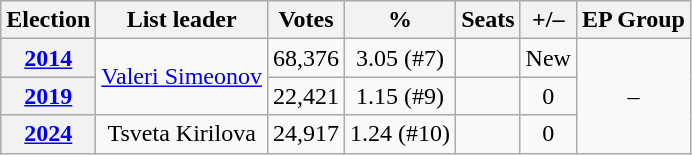<table class="wikitable" style="text-align:center">
<tr>
<th>Election</th>
<th>List leader</th>
<th>Votes</th>
<th>%</th>
<th>Seats</th>
<th>+/–</th>
<th>EP Group</th>
</tr>
<tr>
<th><a href='#'>2014</a></th>
<td rowspan=2><a href='#'>Valeri Simeonov</a></td>
<td>68,376</td>
<td>3.05 (#7)</td>
<td></td>
<td>New</td>
<td rowspan=3>–</td>
</tr>
<tr>
<th><a href='#'>2019</a></th>
<td>22,421</td>
<td>1.15 (#9)</td>
<td></td>
<td> 0</td>
</tr>
<tr>
<th><a href='#'>2024</a></th>
<td>Tsveta Kirilova</td>
<td>24,917</td>
<td>1.24 (#10)</td>
<td></td>
<td> 0</td>
</tr>
</table>
